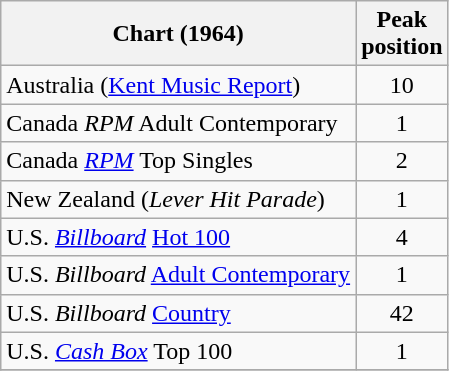<table class="wikitable sortable">
<tr>
<th>Chart (1964)</th>
<th>Peak<br>position</th>
</tr>
<tr>
<td>Australia (<a href='#'>Kent Music Report</a>)</td>
<td style="text-align:center;">10</td>
</tr>
<tr>
<td>Canada <em>RPM</em> Adult Contemporary</td>
<td style="text-align:center;">1</td>
</tr>
<tr>
<td>Canada <em><a href='#'>RPM</a></em> Top Singles</td>
<td style="text-align:center;">2</td>
</tr>
<tr>
<td>New Zealand (<em>Lever Hit Parade</em>)</td>
<td style="text-align:center;">1</td>
</tr>
<tr>
<td>U.S. <em><a href='#'>Billboard</a></em> <a href='#'>Hot 100</a></td>
<td style="text-align:center;">4</td>
</tr>
<tr>
<td>U.S. <em>Billboard</em> <a href='#'>Adult Contemporary</a></td>
<td style="text-align:center;">1</td>
</tr>
<tr>
<td>U.S. <em>Billboard</em> <a href='#'>Country</a></td>
<td style="text-align:center;">42</td>
</tr>
<tr>
<td>U.S. <a href='#'><em>Cash Box</em></a> Top 100</td>
<td align="center">1</td>
</tr>
<tr>
</tr>
</table>
